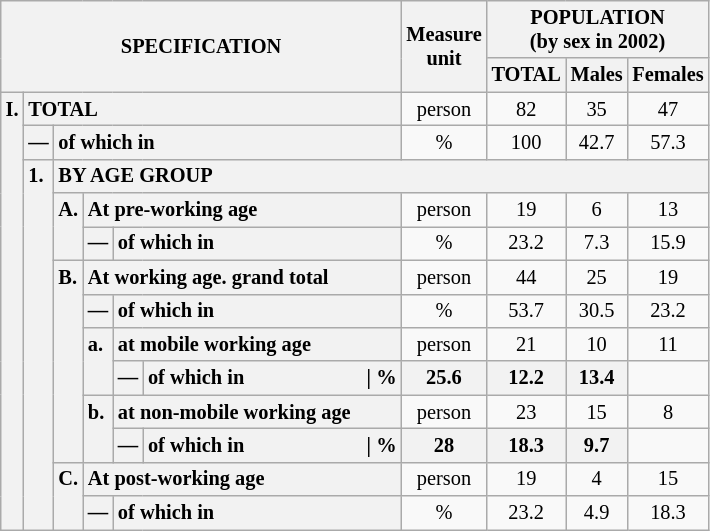<table class="wikitable" style="font-size:85%; text-align:center">
<tr>
<th rowspan="2" colspan="6">SPECIFICATION</th>
<th rowspan="2">Measure<br> unit</th>
<th colspan="3" rowspan="1">POPULATION<br> (by sex in 2002)</th>
</tr>
<tr>
<th>TOTAL</th>
<th>Males</th>
<th>Females</th>
</tr>
<tr>
<th style="text-align:left" valign="top" rowspan="13">I.</th>
<th style="text-align:left" colspan="5">TOTAL</th>
<td>person</td>
<td>82</td>
<td>35</td>
<td>47</td>
</tr>
<tr>
<th style="text-align:left" valign="top">—</th>
<th style="text-align:left" colspan="4">of which in</th>
<td>%</td>
<td>100</td>
<td>42.7</td>
<td>57.3</td>
</tr>
<tr>
<th style="text-align:left" valign="top" rowspan="11">1.</th>
<th style="text-align:left" colspan="19">BY AGE GROUP</th>
</tr>
<tr>
<th style="text-align:left" valign="top" rowspan="2">A.</th>
<th style="text-align:left" colspan="3">At pre-working age</th>
<td>person</td>
<td>19</td>
<td>6</td>
<td>13</td>
</tr>
<tr>
<th style="text-align:left" valign="top">—</th>
<th style="text-align:left" valign="top" colspan="2">of which in</th>
<td>%</td>
<td>23.2</td>
<td>7.3</td>
<td>15.9</td>
</tr>
<tr>
<th style="text-align:left" valign="top" rowspan="6">B.</th>
<th style="text-align:left" colspan="3">At working age. grand total</th>
<td>person</td>
<td>44</td>
<td>25</td>
<td>19</td>
</tr>
<tr>
<th style="text-align:left" valign="top">—</th>
<th style="text-align:left" valign="top" colspan="2">of which in</th>
<td>%</td>
<td>53.7</td>
<td>30.5</td>
<td>23.2</td>
</tr>
<tr>
<th style="text-align:left" valign="top" rowspan="2">a.</th>
<th style="text-align:left" colspan="2">at mobile working age</th>
<td>person</td>
<td>21</td>
<td>10</td>
<td>11</td>
</tr>
<tr>
<th style="text-align:left" valign="top">—</th>
<th style="text-align:left" valign="top" colspan="1">of which in                        | %</th>
<th>25.6</th>
<th>12.2</th>
<th>13.4</th>
</tr>
<tr>
<th style="text-align:left" valign="top" rowspan="2">b.</th>
<th style="text-align:left" colspan="2">at non-mobile working age</th>
<td>person</td>
<td>23</td>
<td>15</td>
<td>8</td>
</tr>
<tr>
<th style="text-align:left" valign="top">—</th>
<th style="text-align:left" valign="top" colspan="1">of which in                        | %</th>
<th>28</th>
<th>18.3</th>
<th>9.7</th>
</tr>
<tr>
<th style="text-align:left" valign="top" rowspan="2">C.</th>
<th style="text-align:left" colspan="3">At post-working age</th>
<td>person</td>
<td>19</td>
<td>4</td>
<td>15</td>
</tr>
<tr>
<th style="text-align:left" valign="top">—</th>
<th style="text-align:left" valign="top" colspan="2">of which in</th>
<td>%</td>
<td>23.2</td>
<td>4.9</td>
<td>18.3</td>
</tr>
</table>
